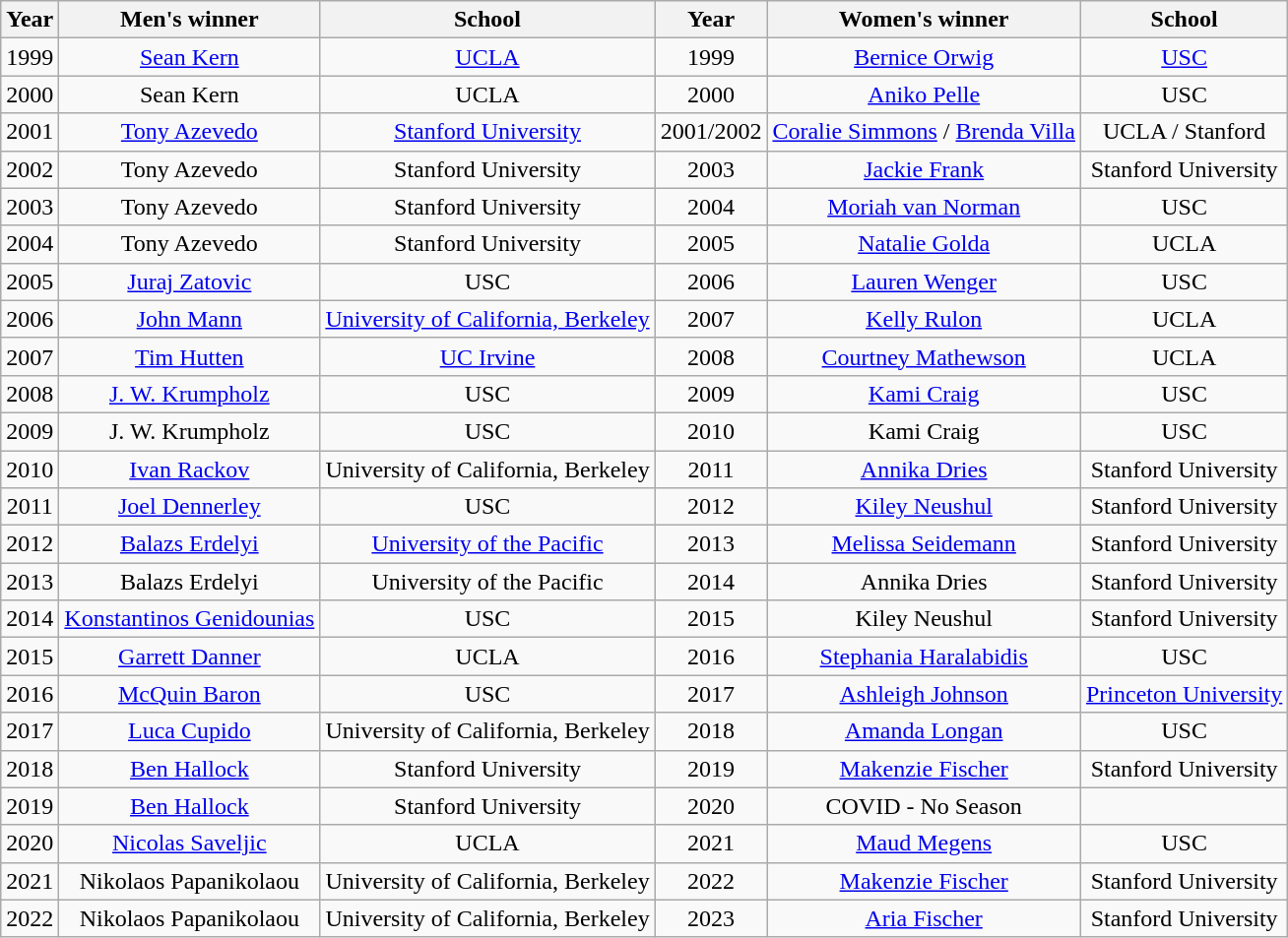<table class="wikitable" style="text-align: center;">
<tr>
<th>Year</th>
<th>Men's winner</th>
<th>School</th>
<th>Year</th>
<th>Women's winner</th>
<th>School</th>
</tr>
<tr>
<td>1999</td>
<td><a href='#'>Sean Kern</a></td>
<td><a href='#'>UCLA</a></td>
<td>1999</td>
<td><a href='#'>Bernice Orwig</a></td>
<td><a href='#'>USC</a></td>
</tr>
<tr>
<td>2000</td>
<td>Sean Kern</td>
<td>UCLA</td>
<td>2000</td>
<td><a href='#'>Aniko Pelle</a></td>
<td>USC</td>
</tr>
<tr>
<td>2001</td>
<td><a href='#'>Tony Azevedo</a></td>
<td><a href='#'>Stanford University</a></td>
<td>2001/2002</td>
<td><a href='#'>Coralie Simmons</a> / <a href='#'>Brenda Villa</a></td>
<td>UCLA / Stanford</td>
</tr>
<tr>
<td>2002</td>
<td>Tony Azevedo</td>
<td>Stanford University</td>
<td>2003</td>
<td><a href='#'>Jackie Frank</a></td>
<td>Stanford University</td>
</tr>
<tr>
<td>2003</td>
<td>Tony Azevedo</td>
<td>Stanford University</td>
<td>2004</td>
<td><a href='#'>Moriah van Norman</a></td>
<td>USC</td>
</tr>
<tr>
<td>2004</td>
<td>Tony Azevedo</td>
<td>Stanford University</td>
<td>2005</td>
<td><a href='#'>Natalie Golda</a></td>
<td>UCLA</td>
</tr>
<tr>
<td>2005</td>
<td><a href='#'>Juraj Zatovic</a></td>
<td>USC</td>
<td>2006</td>
<td><a href='#'>Lauren Wenger</a></td>
<td>USC</td>
</tr>
<tr>
<td>2006</td>
<td><a href='#'>John Mann</a></td>
<td><a href='#'>University of California, Berkeley</a></td>
<td>2007</td>
<td><a href='#'>Kelly Rulon</a></td>
<td>UCLA</td>
</tr>
<tr>
<td>2007</td>
<td><a href='#'>Tim Hutten</a></td>
<td><a href='#'>UC Irvine</a></td>
<td>2008</td>
<td><a href='#'>Courtney Mathewson</a></td>
<td>UCLA</td>
</tr>
<tr>
<td>2008</td>
<td><a href='#'>J. W. Krumpholz</a></td>
<td>USC</td>
<td>2009</td>
<td><a href='#'>Kami Craig</a></td>
<td>USC</td>
</tr>
<tr>
<td>2009</td>
<td>J. W. Krumpholz</td>
<td>USC</td>
<td>2010</td>
<td>Kami Craig</td>
<td>USC</td>
</tr>
<tr>
<td>2010</td>
<td><a href='#'>Ivan Rackov</a></td>
<td>University of California, Berkeley</td>
<td>2011</td>
<td><a href='#'>Annika Dries</a></td>
<td>Stanford University</td>
</tr>
<tr>
<td>2011</td>
<td><a href='#'>Joel Dennerley</a></td>
<td>USC</td>
<td>2012</td>
<td><a href='#'>Kiley Neushul</a></td>
<td>Stanford University</td>
</tr>
<tr>
<td>2012</td>
<td><a href='#'>Balazs Erdelyi</a></td>
<td><a href='#'>University of the Pacific</a></td>
<td>2013</td>
<td><a href='#'>Melissa Seidemann</a></td>
<td>Stanford University</td>
</tr>
<tr>
<td>2013</td>
<td>Balazs Erdelyi</td>
<td>University of the Pacific</td>
<td>2014</td>
<td>Annika Dries</td>
<td>Stanford University</td>
</tr>
<tr>
<td>2014</td>
<td><a href='#'>Konstantinos Genidounias</a></td>
<td>USC</td>
<td>2015</td>
<td>Kiley Neushul</td>
<td>Stanford University</td>
</tr>
<tr>
<td>2015</td>
<td><a href='#'>Garrett Danner</a></td>
<td>UCLA</td>
<td>2016</td>
<td><a href='#'>Stephania Haralabidis</a></td>
<td>USC</td>
</tr>
<tr>
<td>2016</td>
<td><a href='#'>McQuin Baron</a></td>
<td>USC</td>
<td>2017</td>
<td><a href='#'>Ashleigh Johnson</a></td>
<td><a href='#'>Princeton University</a></td>
</tr>
<tr>
<td>2017</td>
<td><a href='#'>Luca Cupido</a></td>
<td>University of California, Berkeley</td>
<td>2018</td>
<td><a href='#'>Amanda Longan</a></td>
<td>USC</td>
</tr>
<tr>
<td>2018</td>
<td><a href='#'>Ben Hallock</a></td>
<td>Stanford University</td>
<td>2019</td>
<td><a href='#'>Makenzie Fischer</a></td>
<td>Stanford University</td>
</tr>
<tr>
<td>2019</td>
<td><a href='#'>Ben Hallock</a></td>
<td>Stanford University</td>
<td>2020</td>
<td>COVID - No Season</td>
<td></td>
</tr>
<tr>
<td>2020</td>
<td><a href='#'>Nicolas Saveljic</a></td>
<td>UCLA</td>
<td>2021</td>
<td><a href='#'>Maud Megens</a></td>
<td>USC</td>
</tr>
<tr>
<td>2021</td>
<td>Nikolaos Papanikolaou</td>
<td>University of California, Berkeley</td>
<td>2022</td>
<td><a href='#'>Makenzie Fischer</a></td>
<td>Stanford University</td>
</tr>
<tr>
<td>2022</td>
<td>Nikolaos Papanikolaou</td>
<td>University of California, Berkeley</td>
<td>2023</td>
<td><a href='#'>Aria Fischer</a></td>
<td>Stanford University</td>
</tr>
</table>
